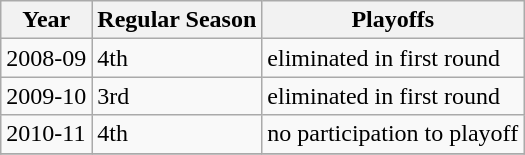<table class="wikitable">
<tr>
<th>Year</th>
<th>Regular Season</th>
<th>Playoffs</th>
</tr>
<tr>
<td>2008-09</td>
<td>4th</td>
<td>eliminated in first round</td>
</tr>
<tr>
<td>2009-10</td>
<td>3rd</td>
<td>eliminated in first round</td>
</tr>
<tr>
<td>2010-11</td>
<td>4th</td>
<td>no participation to playoff</td>
</tr>
<tr>
</tr>
</table>
